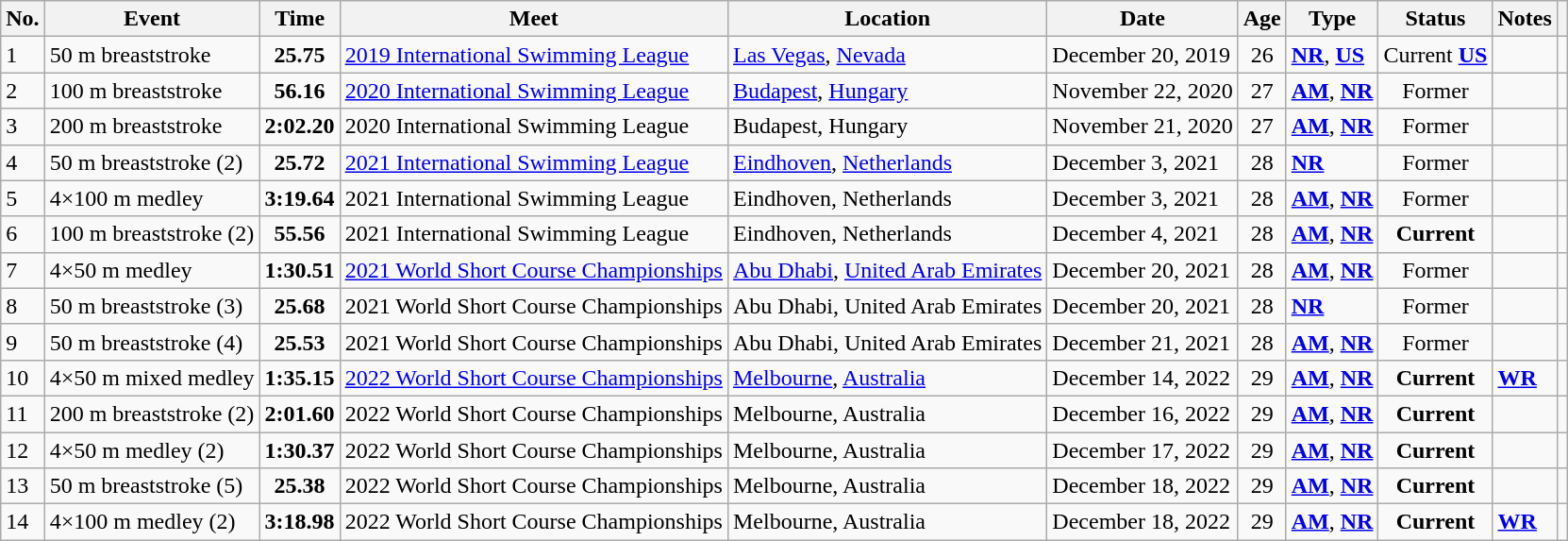<table class="wikitable sortable">
<tr>
<th>No.</th>
<th>Event</th>
<th>Time</th>
<th>Meet</th>
<th>Location</th>
<th>Date</th>
<th>Age</th>
<th>Type</th>
<th>Status</th>
<th>Notes</th>
<th></th>
</tr>
<tr>
<td>1</td>
<td>50 m breaststroke</td>
<td style="text-align:center;"><strong>25.75</strong></td>
<td><a href='#'>2019 International Swimming League</a></td>
<td><a href='#'>Las Vegas</a>, <a href='#'>Nevada</a></td>
<td>December 20, 2019</td>
<td style="text-align:center;">26</td>
<td><strong><a href='#'>NR</a></strong>, <strong><a href='#'>US</a></strong></td>
<td style="text-align:center;">Current <strong><a href='#'>US</a></strong></td>
<td></td>
<td style="text-align:center;"></td>
</tr>
<tr>
<td>2</td>
<td>100 m breaststroke</td>
<td style="text-align:center;"><strong>56.16</strong></td>
<td><a href='#'>2020 International Swimming League</a></td>
<td><a href='#'>Budapest</a>, <a href='#'>Hungary</a></td>
<td>November 22, 2020</td>
<td style="text-align:center;">27</td>
<td><strong><a href='#'>AM</a></strong>, <strong><a href='#'>NR</a></strong></td>
<td style="text-align:center;">Former</td>
<td></td>
<td style="text-align:center;"></td>
</tr>
<tr>
<td>3</td>
<td>200 m breaststroke</td>
<td style="text-align:center;"><strong>2:02.20</strong></td>
<td>2020 International Swimming League</td>
<td>Budapest, Hungary</td>
<td>November 21, 2020</td>
<td style="text-align:center;">27</td>
<td><strong><a href='#'>AM</a></strong>, <strong><a href='#'>NR</a></strong></td>
<td style="text-align:center;">Former</td>
<td></td>
<td style="text-align:center;"></td>
</tr>
<tr>
<td>4</td>
<td>50 m breaststroke (2)</td>
<td style="text-align:center;"><strong>25.72</strong></td>
<td><a href='#'>2021 International Swimming League</a></td>
<td><a href='#'>Eindhoven</a>, <a href='#'>Netherlands</a></td>
<td>December 3, 2021</td>
<td style="text-align:center;">28</td>
<td><strong><a href='#'>NR</a></strong></td>
<td style="text-align:center;">Former</td>
<td></td>
<td style="text-align:center;"></td>
</tr>
<tr>
<td>5</td>
<td>4×100 m medley</td>
<td style="text-align:center;"><strong>3:19.64</strong></td>
<td>2021 International Swimming League</td>
<td>Eindhoven, Netherlands</td>
<td>December 3, 2021</td>
<td style="text-align:center;">28</td>
<td><strong><a href='#'>AM</a></strong>, <strong><a href='#'>NR</a></strong></td>
<td style="text-align:center;">Former</td>
<td></td>
<td style="text-align:center;"></td>
</tr>
<tr>
<td>6</td>
<td>100 m breaststroke (2)</td>
<td style="text-align:center;"><strong>55.56</strong></td>
<td>2021 International Swimming League</td>
<td>Eindhoven, Netherlands</td>
<td>December 4, 2021</td>
<td style="text-align:center;">28</td>
<td><strong><a href='#'>AM</a></strong>, <strong><a href='#'>NR</a></strong></td>
<td style="text-align:center;"><strong>Current</strong></td>
<td></td>
<td style="text-align:center;"></td>
</tr>
<tr>
<td>7</td>
<td>4×50 m medley</td>
<td style="text-align:center;"><strong>1:30.51</strong></td>
<td><a href='#'>2021 World Short Course Championships</a></td>
<td><a href='#'>Abu Dhabi</a>, <a href='#'>United Arab Emirates</a></td>
<td>December 20, 2021</td>
<td style="text-align:center;">28</td>
<td><strong><a href='#'>AM</a></strong>, <strong><a href='#'>NR</a></strong></td>
<td style="text-align:center;">Former</td>
<td></td>
<td style="text-align:center;"></td>
</tr>
<tr>
<td>8</td>
<td>50 m breaststroke (3)</td>
<td style="text-align:center;"><strong>25.68</strong></td>
<td>2021 World Short Course Championships</td>
<td>Abu Dhabi, United Arab Emirates</td>
<td>December 20, 2021</td>
<td style="text-align:center;">28</td>
<td><strong><a href='#'>NR</a></strong></td>
<td style="text-align:center;">Former</td>
<td></td>
<td style="text-align:center;"></td>
</tr>
<tr>
<td>9</td>
<td>50 m breaststroke (4)</td>
<td style="text-align:center;"><strong>25.53</strong></td>
<td>2021 World Short Course Championships</td>
<td>Abu Dhabi, United Arab Emirates</td>
<td>December 21, 2021</td>
<td style="text-align:center;">28</td>
<td><strong><a href='#'>AM</a></strong>, <strong><a href='#'>NR</a></strong></td>
<td style="text-align:center;">Former</td>
<td></td>
<td style="text-align:center;"></td>
</tr>
<tr>
<td>10</td>
<td>4×50 m mixed medley</td>
<td style="text-align:center;"><strong>1:35.15</strong></td>
<td><a href='#'>2022 World Short Course Championships</a></td>
<td><a href='#'>Melbourne</a>, <a href='#'>Australia</a></td>
<td>December 14, 2022</td>
<td style="text-align:center;">29</td>
<td><strong><a href='#'>AM</a></strong>, <strong><a href='#'>NR</a></strong></td>
<td style="text-align:center;"><strong>Current</strong></td>
<td><strong><a href='#'>WR</a></strong></td>
<td style="text-align:center;"></td>
</tr>
<tr>
<td>11</td>
<td>200 m breaststroke (2)</td>
<td style="text-align:center;"><strong>2:01.60</strong></td>
<td>2022 World Short Course Championships</td>
<td>Melbourne, Australia</td>
<td>December 16, 2022</td>
<td style="text-align:center;">29</td>
<td><strong><a href='#'>AM</a></strong>, <strong><a href='#'>NR</a></strong></td>
<td style="text-align:center;"><strong>Current</strong></td>
<td></td>
<td style="text-align:center;"></td>
</tr>
<tr>
<td>12</td>
<td>4×50 m medley (2)</td>
<td style="text-align:center;"><strong>1:30.37</strong></td>
<td>2022 World Short Course Championships</td>
<td>Melbourne, Australia</td>
<td>December 17, 2022</td>
<td style="text-align:center;">29</td>
<td><strong><a href='#'>AM</a></strong>, <strong><a href='#'>NR</a></strong></td>
<td style="text-align:center;"><strong>Current</strong></td>
<td></td>
<td style="text-align:center;"></td>
</tr>
<tr>
<td>13</td>
<td>50 m breaststroke (5)</td>
<td style="text-align:center;"><strong>25.38</strong></td>
<td>2022 World Short Course Championships</td>
<td>Melbourne, Australia</td>
<td>December 18, 2022</td>
<td style="text-align:center;">29</td>
<td><strong><a href='#'>AM</a></strong>, <strong><a href='#'>NR</a></strong></td>
<td style="text-align:center;"><strong>Current</strong></td>
<td></td>
<td style="text-align:center;"></td>
</tr>
<tr>
<td>14</td>
<td>4×100 m medley (2)</td>
<td style="text-align:center;"><strong>3:18.98</strong></td>
<td>2022 World Short Course Championships</td>
<td>Melbourne, Australia</td>
<td>December 18, 2022</td>
<td style="text-align:center;">29</td>
<td><strong><a href='#'>AM</a></strong>, <strong><a href='#'>NR</a></strong></td>
<td style="text-align:center;"><strong>Current</strong></td>
<td><strong><a href='#'>WR</a></strong></td>
<td style="text-align:center;"></td>
</tr>
</table>
